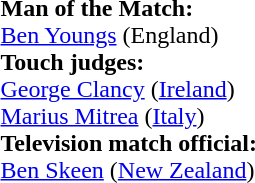<table style="width:100%">
<tr>
<td><br><strong>Man of the Match:</strong>
<br><a href='#'>Ben Youngs</a> (England)<br><strong>Touch judges:</strong>
<br><a href='#'>George Clancy</a> (<a href='#'>Ireland</a>)
<br><a href='#'>Marius Mitrea</a> (<a href='#'>Italy</a>) 
<br><strong>Television match official:</strong>
<br><a href='#'>Ben Skeen</a> (<a href='#'>New Zealand</a>)</td>
</tr>
</table>
